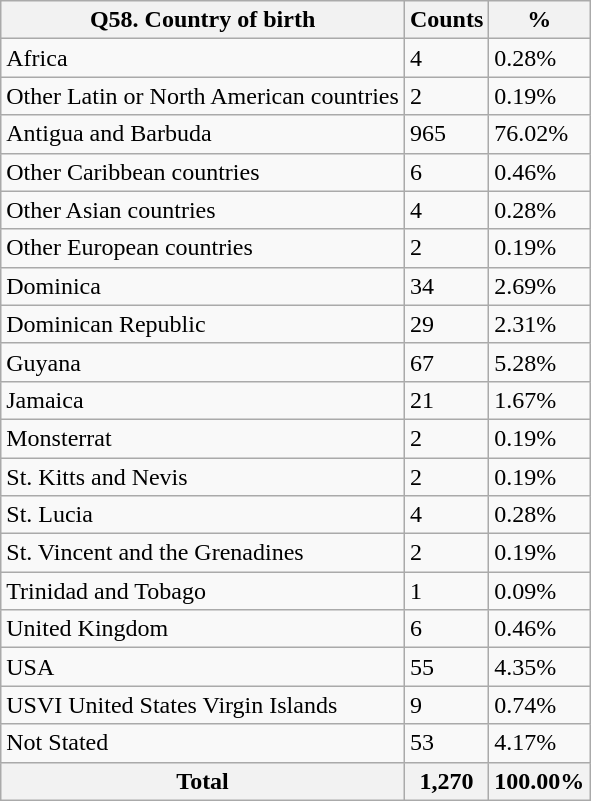<table class="wikitable sortable">
<tr>
<th>Q58. Country of birth</th>
<th>Counts</th>
<th>%</th>
</tr>
<tr>
<td>Africa</td>
<td>4</td>
<td>0.28%</td>
</tr>
<tr>
<td>Other Latin or North American countries</td>
<td>2</td>
<td>0.19%</td>
</tr>
<tr>
<td>Antigua and Barbuda</td>
<td>965</td>
<td>76.02%</td>
</tr>
<tr>
<td>Other Caribbean countries</td>
<td>6</td>
<td>0.46%</td>
</tr>
<tr>
<td>Other Asian countries</td>
<td>4</td>
<td>0.28%</td>
</tr>
<tr>
<td>Other European countries</td>
<td>2</td>
<td>0.19%</td>
</tr>
<tr>
<td>Dominica</td>
<td>34</td>
<td>2.69%</td>
</tr>
<tr>
<td>Dominican Republic</td>
<td>29</td>
<td>2.31%</td>
</tr>
<tr>
<td>Guyana</td>
<td>67</td>
<td>5.28%</td>
</tr>
<tr>
<td>Jamaica</td>
<td>21</td>
<td>1.67%</td>
</tr>
<tr>
<td>Monsterrat</td>
<td>2</td>
<td>0.19%</td>
</tr>
<tr>
<td>St. Kitts and Nevis</td>
<td>2</td>
<td>0.19%</td>
</tr>
<tr>
<td>St. Lucia</td>
<td>4</td>
<td>0.28%</td>
</tr>
<tr>
<td>St. Vincent and the Grenadines</td>
<td>2</td>
<td>0.19%</td>
</tr>
<tr>
<td>Trinidad and Tobago</td>
<td>1</td>
<td>0.09%</td>
</tr>
<tr>
<td>United Kingdom</td>
<td>6</td>
<td>0.46%</td>
</tr>
<tr>
<td>USA</td>
<td>55</td>
<td>4.35%</td>
</tr>
<tr>
<td>USVI United States Virgin Islands</td>
<td>9</td>
<td>0.74%</td>
</tr>
<tr>
<td>Not Stated</td>
<td>53</td>
<td>4.17%</td>
</tr>
<tr>
<th>Total</th>
<th>1,270</th>
<th>100.00%</th>
</tr>
</table>
